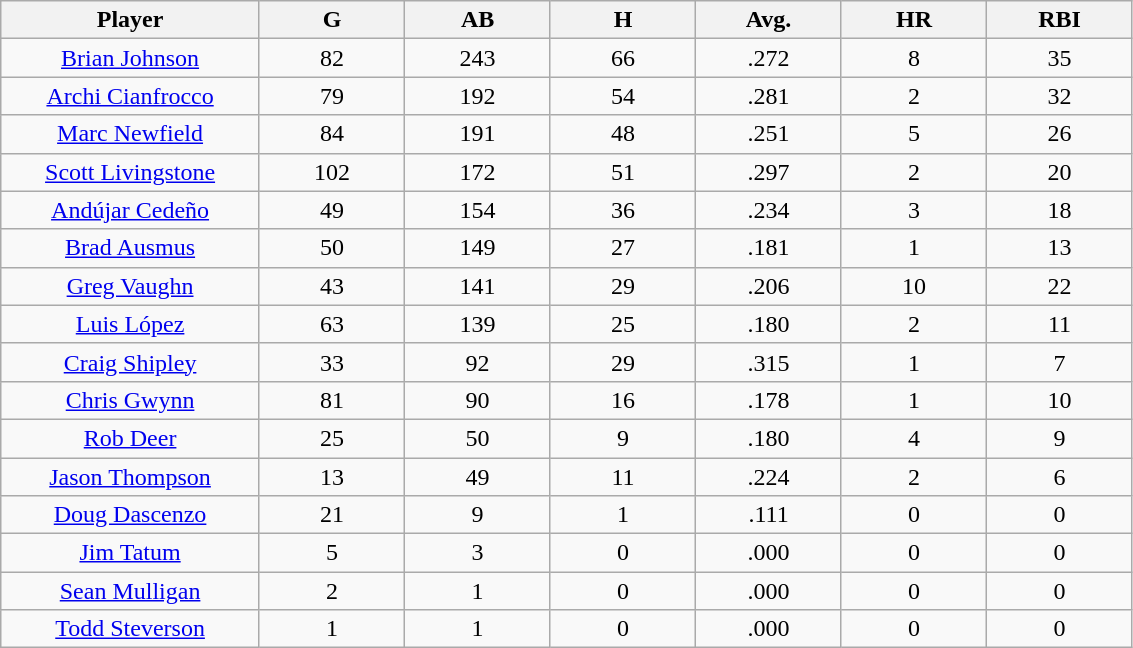<table class="wikitable sortable">
<tr>
<th width="16%">Player</th>
<th width="9%">G</th>
<th width="9%">AB</th>
<th width="9%">H</th>
<th width="9%">Avg.</th>
<th width="9%">HR</th>
<th width="9%">RBI</th>
</tr>
<tr align=center>
<td><a href='#'>Brian Johnson</a></td>
<td>82</td>
<td>243</td>
<td>66</td>
<td>.272</td>
<td>8</td>
<td>35</td>
</tr>
<tr align=center>
<td><a href='#'>Archi Cianfrocco</a></td>
<td>79</td>
<td>192</td>
<td>54</td>
<td>.281</td>
<td>2</td>
<td>32</td>
</tr>
<tr align=center>
<td><a href='#'>Marc Newfield</a></td>
<td>84</td>
<td>191</td>
<td>48</td>
<td>.251</td>
<td>5</td>
<td>26</td>
</tr>
<tr align=center>
<td><a href='#'>Scott Livingstone</a></td>
<td>102</td>
<td>172</td>
<td>51</td>
<td>.297</td>
<td>2</td>
<td>20</td>
</tr>
<tr align=center>
<td><a href='#'>Andújar Cedeño</a></td>
<td>49</td>
<td>154</td>
<td>36</td>
<td>.234</td>
<td>3</td>
<td>18</td>
</tr>
<tr align=center>
<td><a href='#'>Brad Ausmus</a></td>
<td>50</td>
<td>149</td>
<td>27</td>
<td>.181</td>
<td>1</td>
<td>13</td>
</tr>
<tr align=center>
<td><a href='#'>Greg Vaughn</a></td>
<td>43</td>
<td>141</td>
<td>29</td>
<td>.206</td>
<td>10</td>
<td>22</td>
</tr>
<tr align=center>
<td><a href='#'>Luis López</a></td>
<td>63</td>
<td>139</td>
<td>25</td>
<td>.180</td>
<td>2</td>
<td>11</td>
</tr>
<tr align=center>
<td><a href='#'>Craig Shipley</a></td>
<td>33</td>
<td>92</td>
<td>29</td>
<td>.315</td>
<td>1</td>
<td>7</td>
</tr>
<tr align=center>
<td><a href='#'>Chris Gwynn</a></td>
<td>81</td>
<td>90</td>
<td>16</td>
<td>.178</td>
<td>1</td>
<td>10</td>
</tr>
<tr align=center>
<td><a href='#'>Rob Deer</a></td>
<td>25</td>
<td>50</td>
<td>9</td>
<td>.180</td>
<td>4</td>
<td>9</td>
</tr>
<tr align=center>
<td><a href='#'>Jason Thompson</a></td>
<td>13</td>
<td>49</td>
<td>11</td>
<td>.224</td>
<td>2</td>
<td>6</td>
</tr>
<tr align=center>
<td><a href='#'>Doug Dascenzo</a></td>
<td>21</td>
<td>9</td>
<td>1</td>
<td>.111</td>
<td>0</td>
<td>0</td>
</tr>
<tr align=center>
<td><a href='#'>Jim Tatum</a></td>
<td>5</td>
<td>3</td>
<td>0</td>
<td>.000</td>
<td>0</td>
<td>0</td>
</tr>
<tr align=center>
<td><a href='#'>Sean Mulligan</a></td>
<td>2</td>
<td>1</td>
<td>0</td>
<td>.000</td>
<td>0</td>
<td>0</td>
</tr>
<tr align=center>
<td><a href='#'>Todd Steverson</a></td>
<td>1</td>
<td>1</td>
<td>0</td>
<td>.000</td>
<td>0</td>
<td>0</td>
</tr>
</table>
